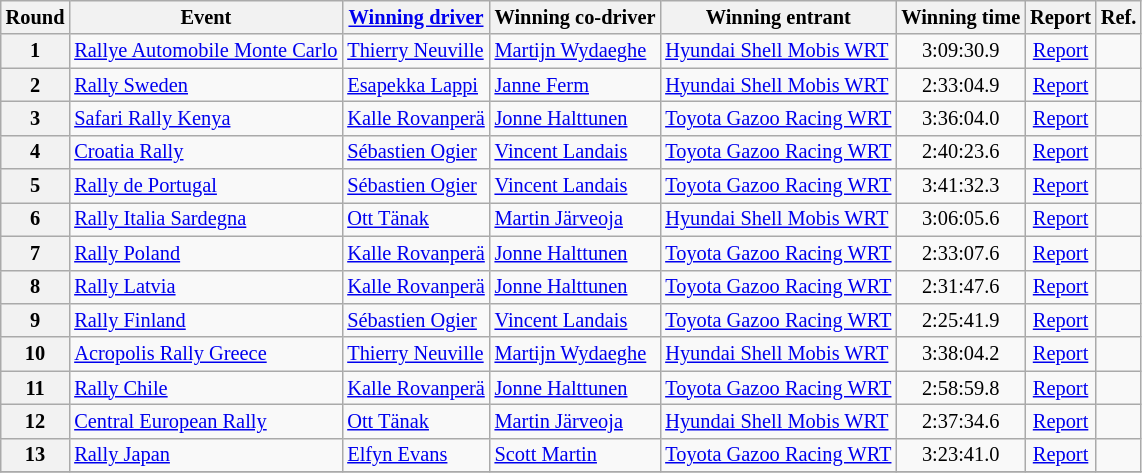<table class="wikitable" style="font-size: 85%;">
<tr>
<th>Round</th>
<th>Event</th>
<th nowrap><a href='#'>Winning driver</a></th>
<th nowrap>Winning co-driver</th>
<th nowrap>Winning entrant</th>
<th nowrap>Winning time</th>
<th>Report</th>
<th>Ref.</th>
</tr>
<tr>
<th>1</th>
<td nowrap> <a href='#'>Rallye Automobile Monte Carlo</a></td>
<td> <a href='#'>Thierry Neuville</a></td>
<td> <a href='#'>Martijn Wydaeghe</a></td>
<td> <a href='#'>Hyundai Shell Mobis WRT</a></td>
<td align="center">3:09:30.9</td>
<td align="center"><a href='#'>Report</a></td>
<td align="center"></td>
</tr>
<tr>
<th>2</th>
<td> <a href='#'>Rally Sweden</a></td>
<td> <a href='#'>Esapekka Lappi</a></td>
<td> <a href='#'>Janne Ferm</a></td>
<td> <a href='#'>Hyundai Shell Mobis WRT</a></td>
<td align="center">2:33:04.9</td>
<td align="center"><a href='#'>Report</a></td>
<td align="center"></td>
</tr>
<tr>
<th>3</th>
<td> <a href='#'>Safari Rally Kenya</a></td>
<td> <a href='#'>Kalle Rovanperä</a></td>
<td> <a href='#'>Jonne Halttunen</a></td>
<td> <a href='#'>Toyota Gazoo Racing WRT</a></td>
<td align="center">3:36:04.0</td>
<td align="center"><a href='#'>Report</a></td>
<td align="center"></td>
</tr>
<tr>
<th>4</th>
<td> <a href='#'>Croatia Rally</a></td>
<td> <a href='#'>Sébastien Ogier</a></td>
<td> <a href='#'>Vincent Landais</a></td>
<td> <a href='#'>Toyota Gazoo Racing WRT</a></td>
<td align="center">2:40:23.6</td>
<td align="center"><a href='#'>Report</a></td>
<td align="center"></td>
</tr>
<tr>
<th>5</th>
<td> <a href='#'>Rally de Portugal</a></td>
<td> <a href='#'>Sébastien Ogier</a></td>
<td> <a href='#'>Vincent Landais</a></td>
<td> <a href='#'>Toyota Gazoo Racing WRT</a></td>
<td align="center">3:41:32.3</td>
<td align="center"><a href='#'>Report</a></td>
<td align="center"></td>
</tr>
<tr>
<th>6</th>
<td> <a href='#'>Rally Italia Sardegna</a></td>
<td> <a href='#'>Ott Tänak</a></td>
<td> <a href='#'>Martin Järveoja</a></td>
<td> <a href='#'>Hyundai Shell Mobis WRT</a></td>
<td align="center">3:06:05.6</td>
<td align="center"><a href='#'>Report</a></td>
<td align="center"></td>
</tr>
<tr>
<th>7</th>
<td> <a href='#'>Rally Poland</a></td>
<td> <a href='#'>Kalle Rovanperä</a></td>
<td> <a href='#'>Jonne Halttunen</a></td>
<td> <a href='#'>Toyota Gazoo Racing WRT</a></td>
<td align="center">2:33:07.6</td>
<td align="center"><a href='#'>Report</a></td>
<td align="center"></td>
</tr>
<tr>
<th>8</th>
<td> <a href='#'>Rally Latvia</a></td>
<td> <a href='#'>Kalle Rovanperä</a></td>
<td> <a href='#'>Jonne Halttunen</a></td>
<td> <a href='#'>Toyota Gazoo Racing WRT</a></td>
<td align="center">2:31:47.6</td>
<td align="center"><a href='#'>Report</a></td>
<td align="center"></td>
</tr>
<tr>
<th>9</th>
<td> <a href='#'>Rally Finland</a></td>
<td> <a href='#'>Sébastien Ogier</a></td>
<td> <a href='#'>Vincent Landais</a></td>
<td> <a href='#'>Toyota Gazoo Racing WRT</a></td>
<td align="center">2:25:41.9</td>
<td align="center"><a href='#'>Report</a></td>
<td align="center"></td>
</tr>
<tr>
<th>10</th>
<td> <a href='#'>Acropolis Rally Greece</a></td>
<td> <a href='#'>Thierry Neuville</a></td>
<td> <a href='#'>Martijn Wydaeghe</a></td>
<td> <a href='#'>Hyundai Shell Mobis WRT</a></td>
<td align="center">3:38:04.2</td>
<td align="center"><a href='#'>Report</a></td>
<td align="center"></td>
</tr>
<tr>
<th>11</th>
<td> <a href='#'>Rally Chile</a></td>
<td> <a href='#'>Kalle Rovanperä</a></td>
<td> <a href='#'>Jonne Halttunen</a></td>
<td> <a href='#'>Toyota Gazoo Racing WRT</a></td>
<td align="center">2:58:59.8</td>
<td align="center"><a href='#'>Report</a></td>
<td align="center"></td>
</tr>
<tr>
<th>12</th>
<td> <a href='#'>Central European Rally</a></td>
<td> <a href='#'>Ott Tänak</a></td>
<td> <a href='#'>Martin Järveoja</a></td>
<td> <a href='#'>Hyundai Shell Mobis WRT</a></td>
<td align="center">2:37:34.6</td>
<td align="center"><a href='#'>Report</a></td>
<td align="center"></td>
</tr>
<tr>
<th>13</th>
<td> <a href='#'>Rally Japan</a></td>
<td> <a href='#'>Elfyn Evans</a></td>
<td> <a href='#'>Scott Martin</a></td>
<td> <a href='#'>Toyota Gazoo Racing WRT</a></td>
<td align="center">3:23:41.0</td>
<td align="center"><a href='#'>Report</a></td>
<td align="center"></td>
</tr>
<tr>
</tr>
</table>
